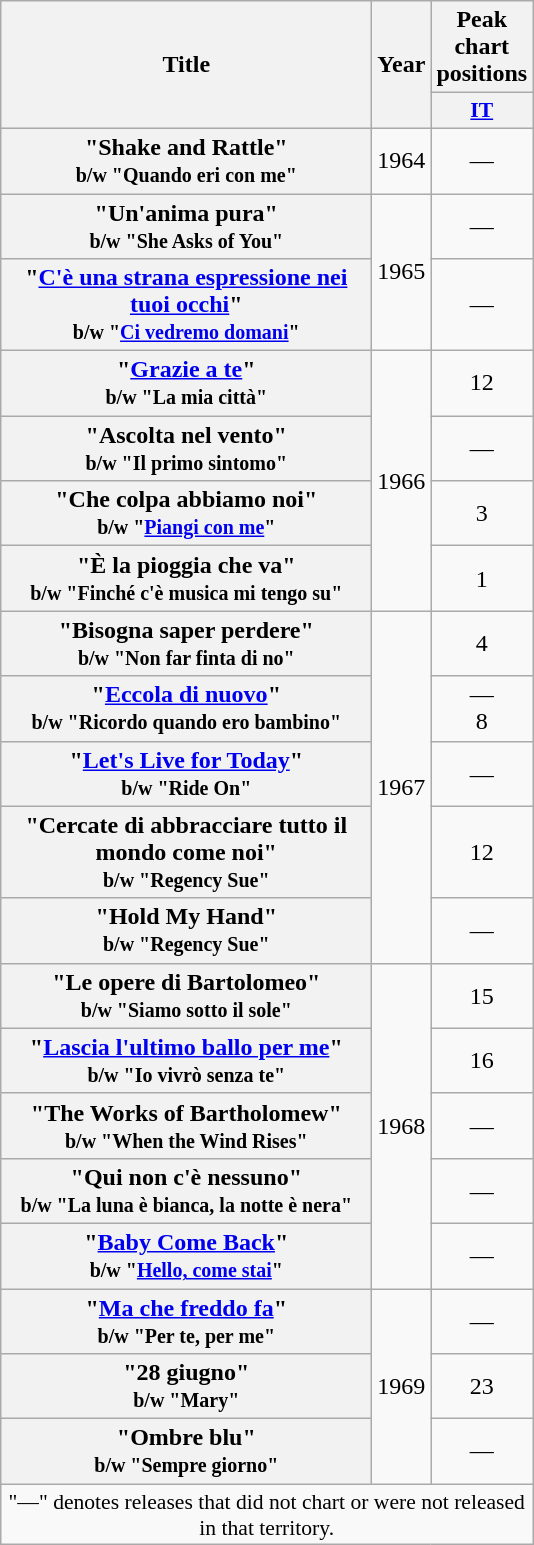<table class="wikitable plainrowheaders" style="text-align:center;">
<tr>
<th rowspan="2" scope="col" style="width:15em;">Title</th>
<th rowspan="2" scope="col" style="width:2em;">Year</th>
<th>Peak chart positions</th>
</tr>
<tr>
<th scope="col" style="width:2em;font-size:90%;"><a href='#'>IT</a><br></th>
</tr>
<tr>
<th scope="row">"Shake and Rattle"<br><small>b/w "Quando eri con me"</small></th>
<td>1964</td>
<td>—</td>
</tr>
<tr>
<th scope="row">"Un'anima pura"<br><small>b/w "She Asks of You"</small></th>
<td rowspan="2">1965</td>
<td>—</td>
</tr>
<tr>
<th scope="row">"<a href='#'>C'è una strana espressione nei tuoi occhi</a>"<br><small>b/w "<a href='#'>Ci vedremo domani</a>"</small></th>
<td>—</td>
</tr>
<tr>
<th scope="row">"<a href='#'>Grazie a te</a>"<br><small>b/w "La mia città"</small></th>
<td rowspan="4">1966</td>
<td>12</td>
</tr>
<tr>
<th scope="row">"Ascolta nel vento"<br><small>b/w "Il primo sintomo"</small></th>
<td>—</td>
</tr>
<tr>
<th scope="row">"Che colpa abbiamo noi"<br><small>b/w "<a href='#'>Piangi con me</a>"</small></th>
<td>3</td>
</tr>
<tr>
<th scope="row">"È la pioggia che va"<br><small>b/w "Finché c'è musica mi tengo su"</small></th>
<td>1</td>
</tr>
<tr>
<th scope="row">"Bisogna saper perdere"<br><small>b/w "Non far finta di no"</small></th>
<td rowspan="5">1967</td>
<td>4</td>
</tr>
<tr>
<th scope="row">"<a href='#'>Eccola di nuovo</a>"<br><small>b/w "Ricordo quando ero bambino"</small></th>
<td>—<br>8</td>
</tr>
<tr>
<th scope="row">"<a href='#'>Let's Live for Today</a>"<br><small>b/w "Ride On"</small></th>
<td>—</td>
</tr>
<tr>
<th scope="row">"Cercate di abbracciare tutto il mondo come noi"<br><small>b/w "Regency Sue"</small></th>
<td>12</td>
</tr>
<tr>
<th scope="row">"Hold My Hand"<br><small>b/w "Regency Sue"</small></th>
<td>—</td>
</tr>
<tr>
<th scope="row">"Le opere di Bartolomeo"<br><small>b/w "Siamo sotto il sole"</small></th>
<td rowspan="5">1968</td>
<td>15</td>
</tr>
<tr>
<th scope="row">"<a href='#'>Lascia l'ultimo ballo per me</a>"<br><small>b/w "Io vivrò senza te"</small></th>
<td>16</td>
</tr>
<tr>
<th scope="row">"The Works of Bartholomew"<br><small>b/w "When the Wind Rises"</small></th>
<td>—</td>
</tr>
<tr>
<th scope="row">"Qui non c'è nessuno"<br><small>b/w "La luna è bianca, la notte è nera"</small></th>
<td>—</td>
</tr>
<tr>
<th scope="row">"<a href='#'>Baby Come Back</a>"<br><small>b/w "<a href='#'>Hello, come stai</a>"</small></th>
<td>—</td>
</tr>
<tr>
<th scope="row">"<a href='#'>Ma che freddo fa</a>"<br><small>b/w "Per te, per me"</small></th>
<td rowspan="3">1969</td>
<td>—</td>
</tr>
<tr>
<th scope="row">"28 giugno"<br><small>b/w "Mary"</small></th>
<td>23</td>
</tr>
<tr>
<th scope="row">"Ombre blu"<br><small>b/w "Sempre giorno"</small></th>
<td>—</td>
</tr>
<tr>
<td colspan="3" style="font-size:90%">"—" denotes releases that did not chart or were not released in that territory.</td>
</tr>
</table>
